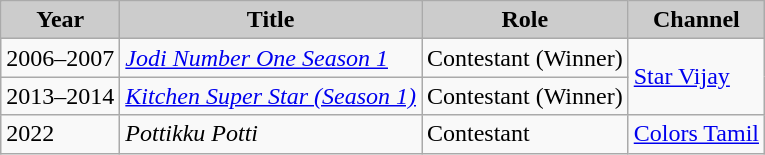<table class="wikitable">
<tr>
<th style="background:#ccc;">Year</th>
<th style="background:#ccc;">Title</th>
<th style="background:#ccc;">Role</th>
<th style="background:#ccc;">Channel</th>
</tr>
<tr>
<td>2006–2007</td>
<td><em><a href='#'>Jodi Number One Season 1</a></em></td>
<td>Contestant (Winner)</td>
<td rowspan="2"><a href='#'>Star Vijay</a></td>
</tr>
<tr>
<td>2013–2014</td>
<td><em><a href='#'>Kitchen Super Star (Season 1)</a></em></td>
<td>Contestant (Winner)</td>
</tr>
<tr>
<td>2022</td>
<td><em>Pottikku Potti</em></td>
<td>Contestant</td>
<td><a href='#'>Colors Tamil</a></td>
</tr>
</table>
